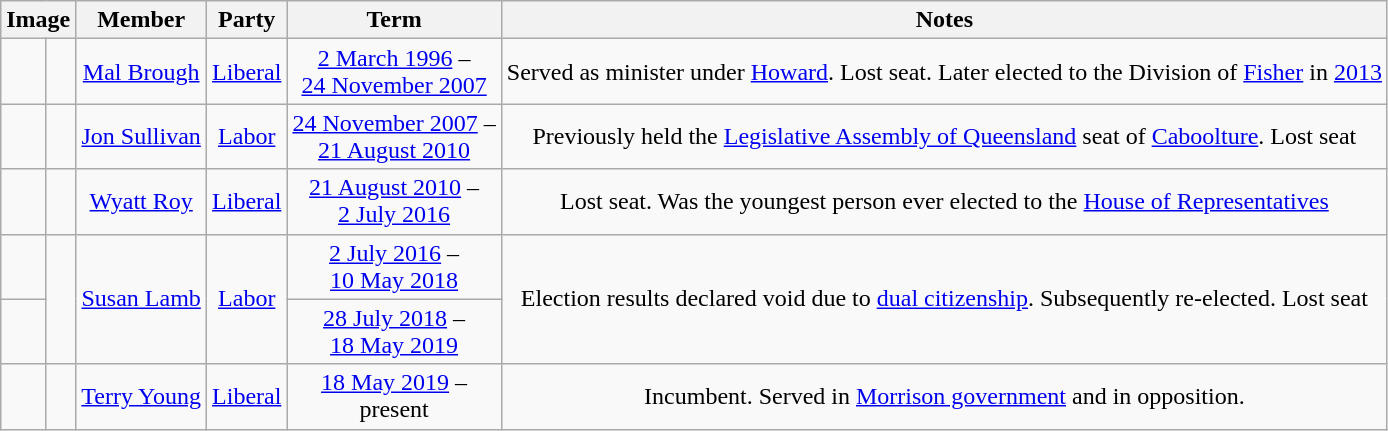<table class=wikitable style="text-align:center">
<tr>
<th colspan=2>Image</th>
<th>Member</th>
<th>Party</th>
<th>Term</th>
<th>Notes</th>
</tr>
<tr>
<td> </td>
<td></td>
<td><a href='#'>Mal Brough</a><br></td>
<td><a href='#'>Liberal</a></td>
<td nowrap><a href='#'>2 March 1996</a> –<br><a href='#'>24 November 2007</a></td>
<td>Served as minister under <a href='#'>Howard</a>. Lost seat. Later elected to the Division of <a href='#'>Fisher</a> in <a href='#'>2013</a></td>
</tr>
<tr>
<td> </td>
<td></td>
<td><a href='#'>Jon Sullivan</a><br></td>
<td><a href='#'>Labor</a></td>
<td nowrap><a href='#'>24 November 2007</a> –<br><a href='#'>21 August 2010</a></td>
<td>Previously held the <a href='#'>Legislative Assembly of Queensland</a> seat of <a href='#'>Caboolture</a>. Lost seat</td>
</tr>
<tr>
<td> </td>
<td></td>
<td><a href='#'>Wyatt Roy</a><br></td>
<td><a href='#'>Liberal</a></td>
<td nowrap><a href='#'>21 August 2010</a> –<br><a href='#'>2 July 2016</a></td>
<td>Lost seat. Was the youngest person ever elected to the <a href='#'>House of Representatives</a></td>
</tr>
<tr>
<td> </td>
<td rowspan=2></td>
<td rowspan=2><a href='#'>Susan Lamb</a><br></td>
<td rowspan=2><a href='#'>Labor</a></td>
<td nowrap><a href='#'>2 July 2016</a> –<br><a href='#'>10 May 2018</a></td>
<td rowspan=2>Election results declared void due to <a href='#'>dual citizenship</a>. Subsequently re-elected. Lost seat</td>
</tr>
<tr>
<td> </td>
<td nowrap><a href='#'>28 July 2018</a> –<br><a href='#'>18 May 2019</a></td>
</tr>
<tr>
<td> </td>
<td></td>
<td><a href='#'>Terry Young</a><br></td>
<td><a href='#'>Liberal</a></td>
<td nowrap><a href='#'>18 May 2019</a> –<br>present</td>
<td>Incumbent. Served in <a href='#'>Morrison government</a> and in opposition.</td>
</tr>
</table>
